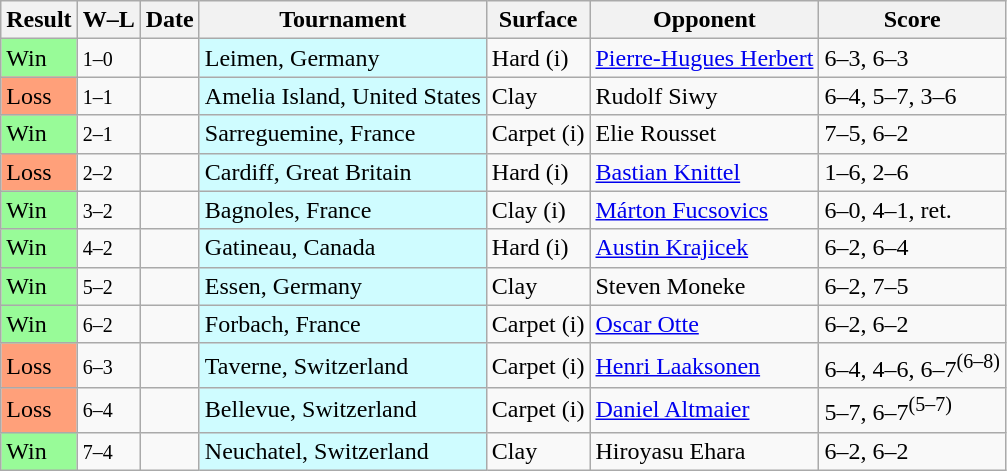<table class="nowrap sortable wikitable">
<tr>
<th>Result</th>
<th class="unsortable">W–L</th>
<th>Date</th>
<th>Tournament</th>
<th>Surface</th>
<th>Opponent</th>
<th class="unsortable">Score</th>
</tr>
<tr>
<td style="background:#98fb98;">Win</td>
<td><small>1–0</small></td>
<td></td>
<td bgcolor=cffcff>Leimen, Germany</td>
<td>Hard (i)</td>
<td> <a href='#'>Pierre-Hugues Herbert</a></td>
<td>6–3, 6–3</td>
</tr>
<tr>
<td style="background:#ffa07a;">Loss</td>
<td><small>1–1</small></td>
<td></td>
<td bgcolor=cffcff>Amelia Island, United States</td>
<td>Clay</td>
<td> Rudolf Siwy</td>
<td>6–4, 5–7, 3–6</td>
</tr>
<tr>
<td style="background:#98fb98;">Win</td>
<td><small>2–1</small></td>
<td></td>
<td bgcolor=cffcff>Sarreguemine, France</td>
<td>Carpet (i)</td>
<td> Elie Rousset</td>
<td>7–5, 6–2</td>
</tr>
<tr>
<td style="background:#ffa07a;">Loss</td>
<td><small>2–2</small></td>
<td></td>
<td bgcolor=cffcff>Cardiff, Great Britain</td>
<td>Hard (i)</td>
<td> <a href='#'>Bastian Knittel</a></td>
<td>1–6, 2–6</td>
</tr>
<tr>
<td style="background:#98fb98;">Win</td>
<td><small>3–2</small></td>
<td></td>
<td bgcolor=cffcff>Bagnoles, France</td>
<td>Clay (i)</td>
<td> <a href='#'>Márton Fucsovics</a></td>
<td>6–0, 4–1, ret.</td>
</tr>
<tr>
<td style="background:#98fb98;">Win</td>
<td><small>4–2</small></td>
<td></td>
<td bgcolor=cffcff>Gatineau, Canada</td>
<td>Hard (i)</td>
<td> <a href='#'>Austin Krajicek</a></td>
<td>6–2, 6–4</td>
</tr>
<tr>
<td style="background:#98fb98;">Win</td>
<td><small>5–2</small></td>
<td></td>
<td bgcolor=cffcff>Essen, Germany</td>
<td>Clay</td>
<td> Steven Moneke</td>
<td>6–2, 7–5</td>
</tr>
<tr>
<td style="background:#98fb98;">Win</td>
<td><small>6–2</small></td>
<td></td>
<td bgcolor=cffcff>Forbach, France</td>
<td>Carpet (i)</td>
<td> <a href='#'>Oscar Otte</a></td>
<td>6–2, 6–2</td>
</tr>
<tr>
<td style="background:#ffa07a;">Loss</td>
<td><small>6–3</small></td>
<td></td>
<td bgcolor=cffcff>Taverne, Switzerland</td>
<td>Carpet (i)</td>
<td> <a href='#'>Henri Laaksonen</a></td>
<td>6–4, 4–6, 6–7<sup>(6–8)</sup></td>
</tr>
<tr>
<td style="background:#ffa07a;">Loss</td>
<td><small>6–4</small></td>
<td></td>
<td bgcolor=cffcff>Bellevue, Switzerland</td>
<td>Carpet (i)</td>
<td> <a href='#'>Daniel Altmaier</a></td>
<td>5–7, 6–7<sup>(5–7)</sup></td>
</tr>
<tr>
<td style="background:#98fb98;">Win</td>
<td><small>7–4</small></td>
<td></td>
<td bgcolor=cffcff>Neuchatel, Switzerland</td>
<td>Clay</td>
<td> Hiroyasu Ehara</td>
<td>6–2, 6–2</td>
</tr>
</table>
